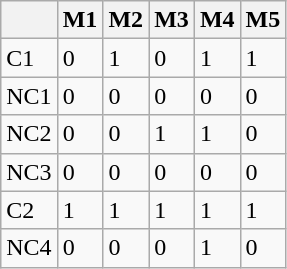<table class="wikitable">
<tr>
<th></th>
<th>M1</th>
<th>M2</th>
<th>M3</th>
<th>M4</th>
<th>M5</th>
</tr>
<tr>
<td>C1</td>
<td>0</td>
<td>1</td>
<td>0</td>
<td>1</td>
<td>1</td>
</tr>
<tr>
<td>NC1</td>
<td>0</td>
<td>0</td>
<td>0</td>
<td>0</td>
<td>0</td>
</tr>
<tr>
<td>NC2</td>
<td>0</td>
<td>0</td>
<td>1</td>
<td>1</td>
<td>0</td>
</tr>
<tr>
<td>NC3</td>
<td>0</td>
<td>0</td>
<td>0</td>
<td>0</td>
<td>0</td>
</tr>
<tr>
<td>C2</td>
<td>1</td>
<td>1</td>
<td>1</td>
<td>1</td>
<td>1</td>
</tr>
<tr>
<td>NC4</td>
<td>0</td>
<td>0</td>
<td>0</td>
<td>1</td>
<td>0</td>
</tr>
</table>
